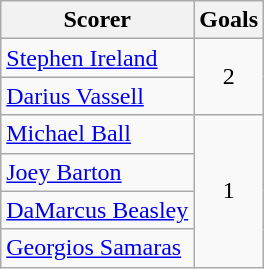<table class="wikitable">
<tr>
<th>Scorer</th>
<th>Goals</th>
</tr>
<tr>
<td> <a href='#'>Stephen Ireland</a></td>
<td rowspan="2" align=center>2</td>
</tr>
<tr>
<td> <a href='#'>Darius Vassell</a></td>
</tr>
<tr>
<td> <a href='#'>Michael Ball</a></td>
<td rowspan="4" align=center>1</td>
</tr>
<tr>
<td> <a href='#'>Joey Barton</a></td>
</tr>
<tr>
<td> <a href='#'>DaMarcus Beasley</a></td>
</tr>
<tr>
<td> <a href='#'>Georgios Samaras</a></td>
</tr>
</table>
